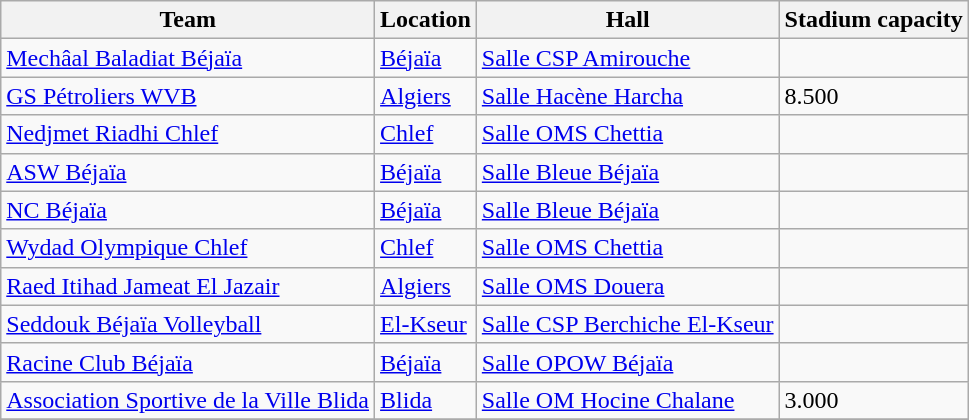<table class="wikitable sortable" style="text-align: left;">
<tr>
<th>Team</th>
<th>Location</th>
<th>Hall</th>
<th>Stadium capacity</th>
</tr>
<tr>
<td><a href='#'>Mechâal Baladiat Béjaïa</a></td>
<td><a href='#'>Béjaïa</a></td>
<td><a href='#'>Salle CSP Amirouche</a></td>
<td></td>
</tr>
<tr>
<td><a href='#'>GS Pétroliers WVB</a></td>
<td><a href='#'>Algiers</a></td>
<td><a href='#'>Salle Hacène Harcha</a></td>
<td>8.500</td>
</tr>
<tr>
<td><a href='#'>Nedjmet Riadhi Chlef</a></td>
<td><a href='#'>Chlef</a></td>
<td><a href='#'>Salle OMS Chettia</a></td>
<td></td>
</tr>
<tr>
<td><a href='#'>ASW Béjaïa</a></td>
<td><a href='#'>Béjaïa</a></td>
<td><a href='#'>Salle Bleue Béjaïa</a></td>
<td></td>
</tr>
<tr>
<td><a href='#'>NC Béjaïa</a></td>
<td><a href='#'>Béjaïa</a></td>
<td><a href='#'>Salle Bleue Béjaïa</a></td>
<td></td>
</tr>
<tr>
<td><a href='#'>Wydad Olympique Chlef</a></td>
<td><a href='#'>Chlef</a></td>
<td><a href='#'>Salle OMS Chettia</a></td>
<td></td>
</tr>
<tr>
<td><a href='#'>Raed Itihad Jameat El Jazair</a></td>
<td><a href='#'>Algiers</a></td>
<td><a href='#'>Salle OMS Douera</a></td>
<td></td>
</tr>
<tr>
<td><a href='#'>Seddouk Béjaïa Volleyball</a></td>
<td><a href='#'>El-Kseur</a></td>
<td><a href='#'>Salle CSP Berchiche El-Kseur</a></td>
<td></td>
</tr>
<tr>
<td><a href='#'>Racine Club Béjaïa</a></td>
<td><a href='#'>Béjaïa</a></td>
<td><a href='#'>Salle OPOW Béjaïa</a></td>
<td></td>
</tr>
<tr>
<td><a href='#'>Association Sportive de la Ville Blida</a></td>
<td><a href='#'>Blida</a></td>
<td><a href='#'>Salle OM Hocine Chalane</a></td>
<td>3.000</td>
</tr>
<tr>
</tr>
</table>
